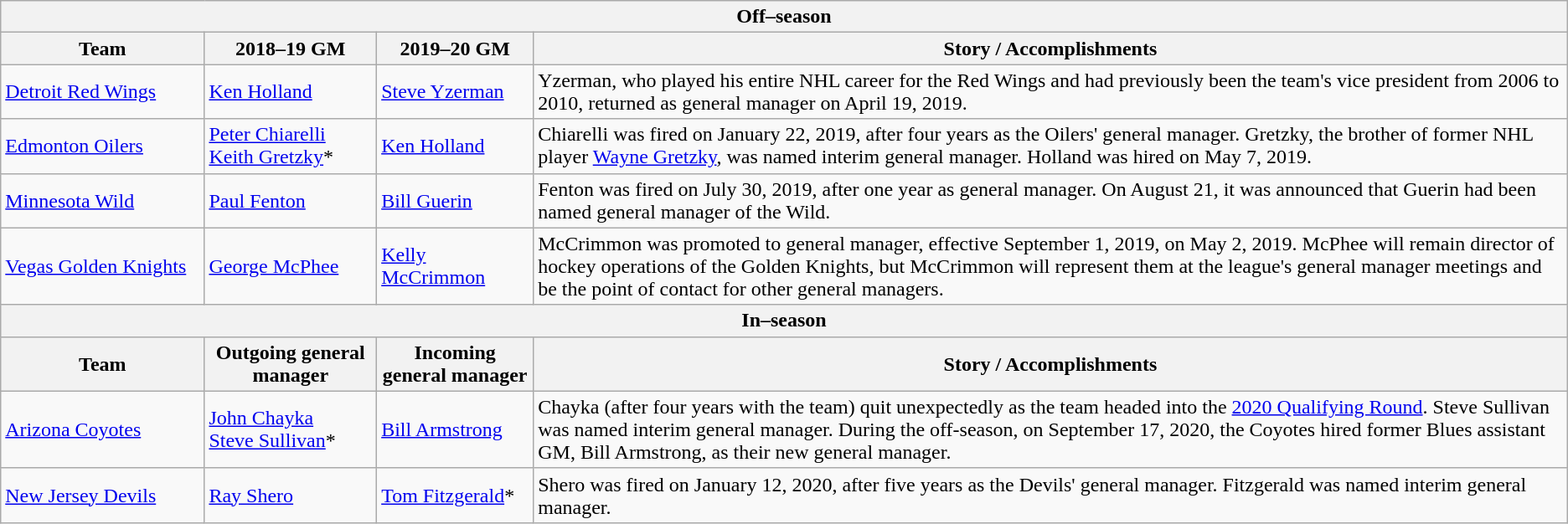<table class="wikitable">
<tr>
<th colspan="4">Off–season</th>
</tr>
<tr>
<th style="width:13%;">Team</th>
<th style="width:11%;">2018–19 GM</th>
<th style="width:10%;">2019–20 GM</th>
<th>Story / Accomplishments</th>
</tr>
<tr>
<td><a href='#'>Detroit Red Wings</a></td>
<td><a href='#'>Ken Holland</a></td>
<td><a href='#'>Steve Yzerman</a></td>
<td>Yzerman, who played his entire NHL career for the Red Wings and had previously been the team's vice president from 2006 to 2010, returned as general manager on April 19, 2019.</td>
</tr>
<tr>
<td><a href='#'>Edmonton Oilers</a></td>
<td><a href='#'>Peter Chiarelli</a><br><a href='#'>Keith Gretzky</a>*</td>
<td><a href='#'>Ken Holland</a></td>
<td>Chiarelli was fired on January 22, 2019, after four years as the Oilers' general manager. Gretzky, the brother of former NHL player <a href='#'>Wayne Gretzky</a>, was named interim general manager. Holland was hired on May 7, 2019.</td>
</tr>
<tr>
<td><a href='#'>Minnesota Wild</a></td>
<td><a href='#'>Paul Fenton</a></td>
<td><a href='#'>Bill Guerin</a></td>
<td>Fenton was fired on July 30, 2019, after one year as general manager. On August 21, it was announced that Guerin had been named general manager of the Wild.</td>
</tr>
<tr>
<td><a href='#'>Vegas Golden Knights</a></td>
<td><a href='#'>George McPhee</a></td>
<td><a href='#'>Kelly McCrimmon</a></td>
<td>McCrimmon was promoted to general manager, effective September 1, 2019, on May 2, 2019. McPhee will remain director of hockey operations of the Golden Knights, but McCrimmon will represent them at the league's general manager meetings and be the point of contact for other general managers.</td>
</tr>
<tr>
<th colspan="4">In–season</th>
</tr>
<tr>
<th style="width:13%;">Team</th>
<th style="width:11%;">Outgoing general manager</th>
<th style="width:10%;">Incoming general manager</th>
<th>Story / Accomplishments</th>
</tr>
<tr>
<td><a href='#'>Arizona Coyotes</a></td>
<td><a href='#'>John Chayka</a><br><a href='#'>Steve Sullivan</a>*</td>
<td><a href='#'>Bill Armstrong</a></td>
<td>Chayka (after four years with the team) quit unexpectedly as the team headed into the <a href='#'>2020 Qualifying Round</a>. Steve Sullivan was named interim general manager. During the off-season, on September 17, 2020, the Coyotes hired former Blues assistant GM, Bill Armstrong, as their new general manager.</td>
</tr>
<tr>
<td><a href='#'>New Jersey Devils</a></td>
<td><a href='#'>Ray Shero</a></td>
<td><a href='#'>Tom Fitzgerald</a>*</td>
<td>Shero was fired on January 12, 2020, after five years as the Devils' general manager. Fitzgerald was named interim general manager.</td>
</tr>
</table>
